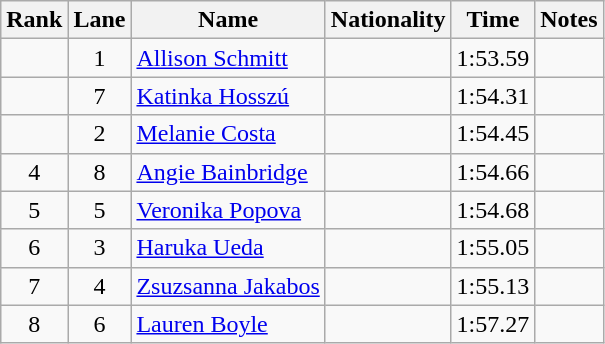<table class="wikitable sortable" style="text-align:center">
<tr>
<th>Rank</th>
<th>Lane</th>
<th>Name</th>
<th>Nationality</th>
<th>Time</th>
<th>Notes</th>
</tr>
<tr>
<td></td>
<td>1</td>
<td align=left><a href='#'>Allison Schmitt</a></td>
<td align=left></td>
<td>1:53.59</td>
<td></td>
</tr>
<tr>
<td></td>
<td>7</td>
<td align=left><a href='#'>Katinka Hosszú</a></td>
<td align=left></td>
<td>1:54.31</td>
<td></td>
</tr>
<tr>
<td></td>
<td>2</td>
<td align=left><a href='#'>Melanie Costa</a></td>
<td align=left></td>
<td>1:54.45</td>
<td></td>
</tr>
<tr>
<td>4</td>
<td>8</td>
<td align=left><a href='#'>Angie Bainbridge</a></td>
<td align=left></td>
<td>1:54.66</td>
<td></td>
</tr>
<tr>
<td>5</td>
<td>5</td>
<td align=left><a href='#'>Veronika Popova</a></td>
<td align=left></td>
<td>1:54.68</td>
<td></td>
</tr>
<tr>
<td>6</td>
<td>3</td>
<td align=left><a href='#'>Haruka Ueda</a></td>
<td align=left></td>
<td>1:55.05</td>
<td></td>
</tr>
<tr>
<td>7</td>
<td>4</td>
<td align=left><a href='#'>Zsuzsanna Jakabos</a></td>
<td align=left></td>
<td>1:55.13</td>
<td></td>
</tr>
<tr>
<td>8</td>
<td>6</td>
<td align=left><a href='#'>Lauren Boyle</a></td>
<td align=left></td>
<td>1:57.27</td>
<td></td>
</tr>
</table>
